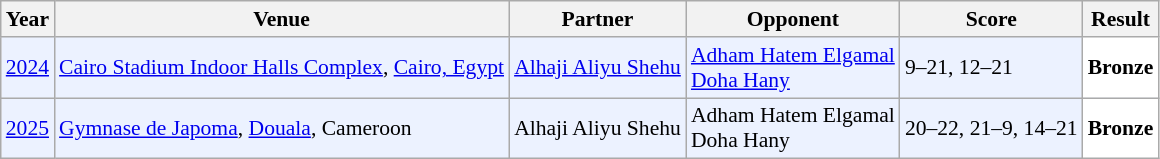<table class="sortable wikitable" style="font-size: 90%;">
<tr>
<th>Year</th>
<th>Venue</th>
<th>Partner</th>
<th>Opponent</th>
<th>Score</th>
<th>Result</th>
</tr>
<tr style="background:#ECF2FF">
<td align="center"><a href='#'>2024</a></td>
<td align="left"><a href='#'>Cairo Stadium Indoor Halls Complex</a>, <a href='#'>Cairo, Egypt</a></td>
<td align="left"> <a href='#'>Alhaji Aliyu Shehu</a></td>
<td align="left"> <a href='#'>Adham Hatem Elgamal</a> <br>  <a href='#'>Doha Hany</a></td>
<td align="left">9–21, 12–21</td>
<td style="text-align:left; background:white"> <strong>Bronze</strong></td>
</tr>
<tr style="background:#ECF2FF">
<td align="center"><a href='#'>2025</a></td>
<td align="left"><a href='#'>Gymnase de Japoma</a>, <a href='#'>Douala</a>, Cameroon</td>
<td align="left"> Alhaji Aliyu Shehu</td>
<td align="left"> Adham Hatem Elgamal<br>  Doha Hany</td>
<td align="left">20–22, 21–9, 14–21</td>
<td style="text-align:left; background:white"> <strong>Bronze</strong></td>
</tr>
</table>
